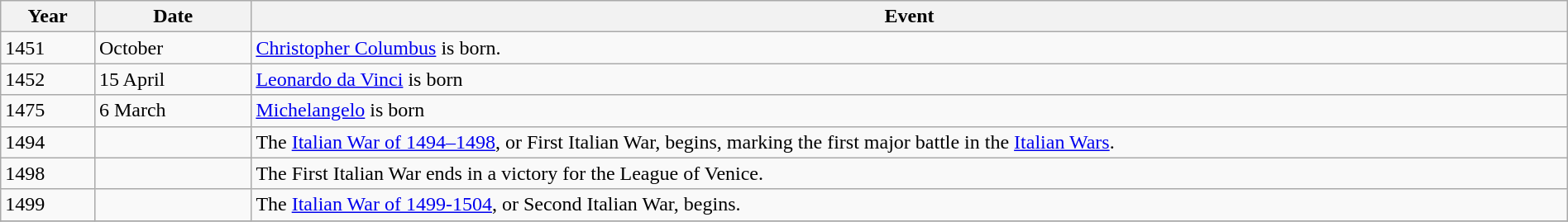<table class="wikitable" width="100%">
<tr>
<th style="width:6%">Year</th>
<th style="width:10%">Date</th>
<th>Event</th>
</tr>
<tr>
<td>1451</td>
<td>October</td>
<td><a href='#'>Christopher Columbus</a> is born.</td>
</tr>
<tr>
<td>1452</td>
<td>15 April</td>
<td><a href='#'>Leonardo da Vinci</a> is born</td>
</tr>
<tr>
<td>1475</td>
<td>6 March</td>
<td><a href='#'>Michelangelo</a> is born</td>
</tr>
<tr>
<td>1494</td>
<td></td>
<td>The <a href='#'>Italian War of 1494–1498</a>, or First Italian War, begins, marking the first major battle in the <a href='#'>Italian Wars</a>.</td>
</tr>
<tr>
<td>1498</td>
<td></td>
<td>The First Italian War ends in a victory for the League of Venice.</td>
</tr>
<tr>
<td>1499</td>
<td></td>
<td>The <a href='#'>Italian War of 1499-1504</a>, or Second Italian War, begins.</td>
</tr>
<tr>
</tr>
</table>
